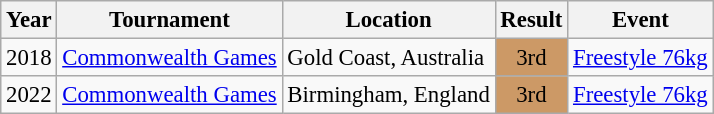<table class="wikitable" style="font-size:95%;">
<tr>
<th>Year</th>
<th>Tournament</th>
<th>Location</th>
<th>Result</th>
<th>Event</th>
</tr>
<tr>
<td>2018</td>
<td><a href='#'>Commonwealth Games</a></td>
<td>Gold Coast, Australia</td>
<td align="center" bgcolor="cc9966">3rd</td>
<td><a href='#'>Freestyle 76kg</a></td>
</tr>
<tr>
<td>2022</td>
<td><a href='#'>Commonwealth Games</a></td>
<td>Birmingham, England</td>
<td align="center" bgcolor="cc9966">3rd</td>
<td><a href='#'>Freestyle 76kg</a></td>
</tr>
</table>
